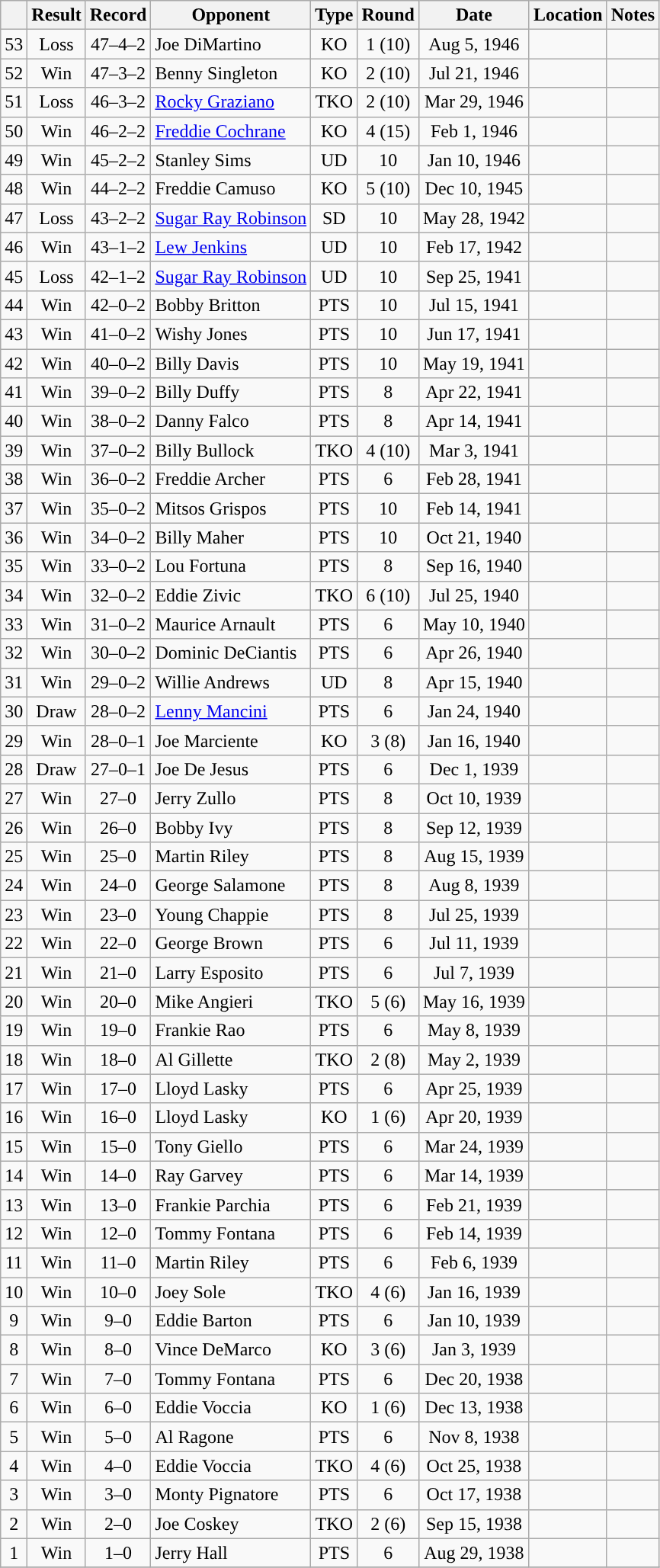<table class="wikitable" style="text-align:center">
<tr>
<th></th>
<th>Result</th>
<th>Record</th>
<th>Opponent</th>
<th>Type</th>
<th>Round</th>
<th>Date</th>
<th>Location</th>
<th>Notes</th>
</tr>
<tr>
<td>53</td>
<td>Loss</td>
<td>47–4–2</td>
<td align=left>Joe DiMartino</td>
<td>KO</td>
<td>1 (10)</td>
<td>Aug 5, 1946</td>
<td style="text-align:left;"></td>
<td></td>
</tr>
<tr>
<td>52</td>
<td>Win</td>
<td>47–3–2</td>
<td align=left>Benny Singleton</td>
<td>KO</td>
<td>2 (10)</td>
<td>Jul 21, 1946</td>
<td style="text-align:left;"></td>
<td></td>
</tr>
<tr>
<td>51</td>
<td>Loss</td>
<td>46–3–2</td>
<td align=left><a href='#'>Rocky Graziano</a></td>
<td>TKO</td>
<td>2 (10)</td>
<td>Mar 29, 1946</td>
<td style="text-align:left;"></td>
<td></td>
</tr>
<tr>
<td>50</td>
<td>Win</td>
<td>46–2–2</td>
<td align=left><a href='#'>Freddie Cochrane</a></td>
<td>KO</td>
<td>4 (15)</td>
<td>Feb 1, 1946</td>
<td style="text-align:left;"></td>
<td style="text-align:left;"></td>
</tr>
<tr>
<td>49</td>
<td>Win</td>
<td>45–2–2</td>
<td align=left>Stanley Sims</td>
<td>UD</td>
<td>10</td>
<td>Jan 10, 1946</td>
<td style="text-align:left;"></td>
<td></td>
</tr>
<tr>
<td>48</td>
<td>Win</td>
<td>44–2–2</td>
<td align=left>Freddie Camuso</td>
<td>KO</td>
<td>5 (10)</td>
<td>Dec 10, 1945</td>
<td style="text-align:left;"></td>
<td></td>
</tr>
<tr>
<td>47</td>
<td>Loss</td>
<td>43–2–2</td>
<td align=left><a href='#'>Sugar Ray Robinson</a></td>
<td>SD</td>
<td>10</td>
<td>May 28, 1942</td>
<td style="text-align:left;"></td>
<td></td>
</tr>
<tr>
<td>46</td>
<td>Win</td>
<td>43–1–2</td>
<td align=left><a href='#'>Lew Jenkins</a></td>
<td>UD</td>
<td>10</td>
<td>Feb 17, 1942</td>
<td style="text-align:left;"></td>
<td></td>
</tr>
<tr>
<td>45</td>
<td>Loss</td>
<td>42–1–2</td>
<td align=left><a href='#'>Sugar Ray Robinson</a></td>
<td>UD</td>
<td>10</td>
<td>Sep 25, 1941</td>
<td style="text-align:left;"></td>
<td></td>
</tr>
<tr>
<td>44</td>
<td>Win</td>
<td>42–0–2</td>
<td align=left>Bobby Britton</td>
<td>PTS</td>
<td>10</td>
<td>Jul 15, 1941</td>
<td style="text-align:left;"></td>
<td></td>
</tr>
<tr>
<td>43</td>
<td>Win</td>
<td>41–0–2</td>
<td align=left>Wishy Jones</td>
<td>PTS</td>
<td>10</td>
<td>Jun 17, 1941</td>
<td style="text-align:left;"></td>
<td></td>
</tr>
<tr>
<td>42</td>
<td>Win</td>
<td>40–0–2</td>
<td align=left>Billy Davis</td>
<td>PTS</td>
<td>10</td>
<td>May 19, 1941</td>
<td style="text-align:left;"></td>
<td></td>
</tr>
<tr>
<td>41</td>
<td>Win</td>
<td>39–0–2</td>
<td align=left>Billy Duffy</td>
<td>PTS</td>
<td>8</td>
<td>Apr 22, 1941</td>
<td style="text-align:left;"></td>
<td></td>
</tr>
<tr>
<td>40</td>
<td>Win</td>
<td>38–0–2</td>
<td align=left>Danny Falco</td>
<td>PTS</td>
<td>8</td>
<td>Apr 14, 1941</td>
<td style="text-align:left;"></td>
<td></td>
</tr>
<tr>
<td>39</td>
<td>Win</td>
<td>37–0–2</td>
<td align=left>Billy Bullock</td>
<td>TKO</td>
<td>4 (10)</td>
<td>Mar 3, 1941</td>
<td style="text-align:left;"></td>
<td></td>
</tr>
<tr>
<td>38</td>
<td>Win</td>
<td>36–0–2</td>
<td align=left>Freddie Archer</td>
<td>PTS</td>
<td>6</td>
<td>Feb 28, 1941</td>
<td style="text-align:left;"></td>
<td></td>
</tr>
<tr>
<td>37</td>
<td>Win</td>
<td>35–0–2</td>
<td align=left>Mitsos Grispos</td>
<td>PTS</td>
<td>10</td>
<td>Feb 14, 1941</td>
<td style="text-align:left;"></td>
<td></td>
</tr>
<tr>
<td>36</td>
<td>Win</td>
<td>34–0–2</td>
<td align=left>Billy Maher</td>
<td>PTS</td>
<td>10</td>
<td>Oct 21, 1940</td>
<td style="text-align:left;"></td>
<td></td>
</tr>
<tr>
<td>35</td>
<td>Win</td>
<td>33–0–2</td>
<td align=left>Lou Fortuna</td>
<td>PTS</td>
<td>8</td>
<td>Sep 16, 1940</td>
<td style="text-align:left;"></td>
<td></td>
</tr>
<tr>
<td>34</td>
<td>Win</td>
<td>32–0–2</td>
<td align=left>Eddie Zivic</td>
<td>TKO</td>
<td>6 (10)</td>
<td>Jul 25, 1940</td>
<td style="text-align:left;"></td>
<td></td>
</tr>
<tr>
<td>33</td>
<td>Win</td>
<td>31–0–2</td>
<td align=left>Maurice Arnault</td>
<td>PTS</td>
<td>6</td>
<td>May 10, 1940</td>
<td style="text-align:left;"></td>
<td></td>
</tr>
<tr>
<td>32</td>
<td>Win</td>
<td>30–0–2</td>
<td align=left>Dominic DeCiantis</td>
<td>PTS</td>
<td>6</td>
<td>Apr 26, 1940</td>
<td style="text-align:left;"></td>
<td></td>
</tr>
<tr>
<td>31</td>
<td>Win</td>
<td>29–0–2</td>
<td align=left>Willie Andrews</td>
<td>UD</td>
<td>8</td>
<td>Apr 15, 1940</td>
<td style="text-align:left;"></td>
<td></td>
</tr>
<tr>
<td>30</td>
<td>Draw</td>
<td>28–0–2</td>
<td align=left><a href='#'>Lenny Mancini</a></td>
<td>PTS</td>
<td>6</td>
<td>Jan 24, 1940</td>
<td style="text-align:left;"></td>
<td></td>
</tr>
<tr>
<td>29</td>
<td>Win</td>
<td>28–0–1</td>
<td align=left>Joe Marciente</td>
<td>KO</td>
<td>3 (8)</td>
<td>Jan 16, 1940</td>
<td style="text-align:left;"></td>
<td></td>
</tr>
<tr>
<td>28</td>
<td>Draw</td>
<td>27–0–1</td>
<td align=left>Joe De Jesus</td>
<td>PTS</td>
<td>6</td>
<td>Dec 1, 1939</td>
<td style="text-align:left;"></td>
<td></td>
</tr>
<tr>
<td>27</td>
<td>Win</td>
<td>27–0</td>
<td align=left>Jerry Zullo</td>
<td>PTS</td>
<td>8</td>
<td>Oct 10, 1939</td>
<td style="text-align:left;"></td>
<td></td>
</tr>
<tr>
<td>26</td>
<td>Win</td>
<td>26–0</td>
<td align=left>Bobby Ivy</td>
<td>PTS</td>
<td>8</td>
<td>Sep 12, 1939</td>
<td style="text-align:left;"></td>
<td></td>
</tr>
<tr>
<td>25</td>
<td>Win</td>
<td>25–0</td>
<td align=left>Martin Riley</td>
<td>PTS</td>
<td>8</td>
<td>Aug 15, 1939</td>
<td style="text-align:left;"></td>
<td></td>
</tr>
<tr>
<td>24</td>
<td>Win</td>
<td>24–0</td>
<td align=left>George Salamone</td>
<td>PTS</td>
<td>8</td>
<td>Aug 8, 1939</td>
<td style="text-align:left;"></td>
<td></td>
</tr>
<tr>
<td>23</td>
<td>Win</td>
<td>23–0</td>
<td align=left>Young Chappie</td>
<td>PTS</td>
<td>8</td>
<td>Jul 25, 1939</td>
<td style="text-align:left;"></td>
<td></td>
</tr>
<tr>
<td>22</td>
<td>Win</td>
<td>22–0</td>
<td align=left>George Brown</td>
<td>PTS</td>
<td>6</td>
<td>Jul 11, 1939</td>
<td style="text-align:left;"></td>
<td></td>
</tr>
<tr>
<td>21</td>
<td>Win</td>
<td>21–0</td>
<td align=left>Larry Esposito</td>
<td>PTS</td>
<td>6</td>
<td>Jul 7, 1939</td>
<td style="text-align:left;"></td>
<td></td>
</tr>
<tr>
<td>20</td>
<td>Win</td>
<td>20–0</td>
<td align=left>Mike Angieri</td>
<td>TKO</td>
<td>5 (6)</td>
<td>May 16, 1939</td>
<td style="text-align:left;"></td>
<td></td>
</tr>
<tr>
<td>19</td>
<td>Win</td>
<td>19–0</td>
<td align=left>Frankie Rao</td>
<td>PTS</td>
<td>6</td>
<td>May 8, 1939</td>
<td style="text-align:left;"></td>
<td></td>
</tr>
<tr>
<td>18</td>
<td>Win</td>
<td>18–0</td>
<td align=left>Al Gillette</td>
<td>TKO</td>
<td>2 (8)</td>
<td>May 2, 1939</td>
<td style="text-align:left;"></td>
<td></td>
</tr>
<tr>
<td>17</td>
<td>Win</td>
<td>17–0</td>
<td align=left>Lloyd Lasky</td>
<td>PTS</td>
<td>6</td>
<td>Apr 25, 1939</td>
<td style="text-align:left;"></td>
<td></td>
</tr>
<tr>
<td>16</td>
<td>Win</td>
<td>16–0</td>
<td align=left>Lloyd Lasky</td>
<td>KO</td>
<td>1 (6)</td>
<td>Apr 20, 1939</td>
<td style="text-align:left;"></td>
<td></td>
</tr>
<tr>
<td>15</td>
<td>Win</td>
<td>15–0</td>
<td align=left>Tony Giello</td>
<td>PTS</td>
<td>6</td>
<td>Mar 24, 1939</td>
<td style="text-align:left;"></td>
<td></td>
</tr>
<tr>
<td>14</td>
<td>Win</td>
<td>14–0</td>
<td align=left>Ray Garvey</td>
<td>PTS</td>
<td>6</td>
<td>Mar 14, 1939</td>
<td style="text-align:left;"></td>
<td></td>
</tr>
<tr>
<td>13</td>
<td>Win</td>
<td>13–0</td>
<td align=left>Frankie Parchia</td>
<td>PTS</td>
<td>6</td>
<td>Feb 21, 1939</td>
<td style="text-align:left;"></td>
<td></td>
</tr>
<tr>
<td>12</td>
<td>Win</td>
<td>12–0</td>
<td align=left>Tommy Fontana</td>
<td>PTS</td>
<td>6</td>
<td>Feb 14, 1939</td>
<td style="text-align:left;"></td>
<td></td>
</tr>
<tr>
<td>11</td>
<td>Win</td>
<td>11–0</td>
<td align=left>Martin Riley</td>
<td>PTS</td>
<td>6</td>
<td>Feb 6, 1939</td>
<td style="text-align:left;"></td>
<td></td>
</tr>
<tr>
<td>10</td>
<td>Win</td>
<td>10–0</td>
<td align=left>Joey Sole</td>
<td>TKO</td>
<td>4 (6)</td>
<td>Jan 16, 1939</td>
<td style="text-align:left;"></td>
<td></td>
</tr>
<tr>
<td>9</td>
<td>Win</td>
<td>9–0</td>
<td align=left>Eddie Barton</td>
<td>PTS</td>
<td>6</td>
<td>Jan 10, 1939</td>
<td style="text-align:left;"></td>
<td></td>
</tr>
<tr>
<td>8</td>
<td>Win</td>
<td>8–0</td>
<td align=left>Vince DeMarco</td>
<td>KO</td>
<td>3 (6)</td>
<td>Jan 3, 1939</td>
<td style="text-align:left;"></td>
<td></td>
</tr>
<tr>
<td>7</td>
<td>Win</td>
<td>7–0</td>
<td align=left>Tommy Fontana</td>
<td>PTS</td>
<td>6</td>
<td>Dec 20, 1938</td>
<td style="text-align:left;"></td>
<td></td>
</tr>
<tr>
<td>6</td>
<td>Win</td>
<td>6–0</td>
<td align=left>Eddie Voccia</td>
<td>KO</td>
<td>1 (6)</td>
<td>Dec 13, 1938</td>
<td style="text-align:left;"></td>
<td></td>
</tr>
<tr>
<td>5</td>
<td>Win</td>
<td>5–0</td>
<td align=left>Al Ragone</td>
<td>PTS</td>
<td>6</td>
<td>Nov 8, 1938</td>
<td style="text-align:left;"></td>
<td></td>
</tr>
<tr>
<td>4</td>
<td>Win</td>
<td>4–0</td>
<td align=left>Eddie Voccia</td>
<td>TKO</td>
<td>4 (6)</td>
<td>Oct 25, 1938</td>
<td style="text-align:left;"></td>
<td></td>
</tr>
<tr>
<td>3</td>
<td>Win</td>
<td>3–0</td>
<td align=left>Monty Pignatore</td>
<td>PTS</td>
<td>6</td>
<td>Oct 17, 1938</td>
<td style="text-align:left;"></td>
<td></td>
</tr>
<tr>
<td>2</td>
<td>Win</td>
<td>2–0</td>
<td align=left>Joe Coskey</td>
<td>TKO</td>
<td>2 (6)</td>
<td>Sep 15, 1938</td>
<td style="text-align:left;"></td>
<td></td>
</tr>
<tr>
<td>1</td>
<td>Win</td>
<td>1–0</td>
<td align=left>Jerry Hall</td>
<td>PTS</td>
<td>6</td>
<td>Aug 29, 1938</td>
<td style="text-align:left;"></td>
<td></td>
</tr>
<tr>
</tr>
</table>
